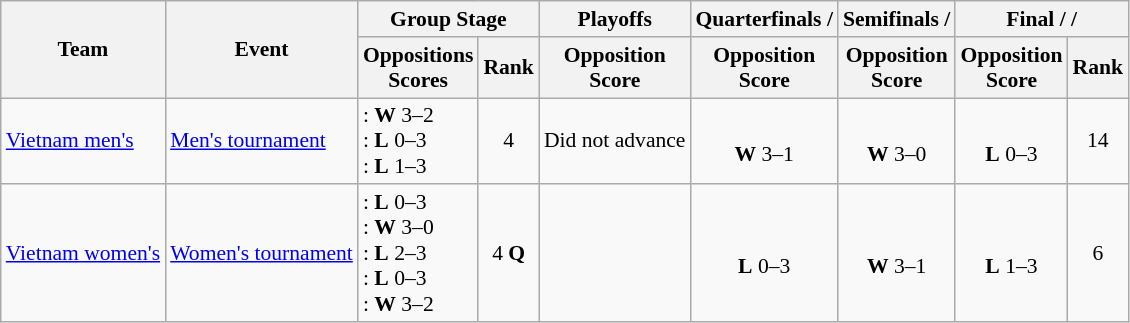<table class=wikitable style="font-size:90%; text-align:center;">
<tr>
<th rowspan=2>Team</th>
<th rowspan=2>Event</th>
<th colspan=2>Group Stage</th>
<th>Playoffs</th>
<th>Quarterfinals / </th>
<th>Semifinals / </th>
<th colspan=2>Final /  / </th>
</tr>
<tr>
<th>Oppositions<br>Scores</th>
<th>Rank</th>
<th>Opposition<br>Score</th>
<th>Opposition<br>Score</th>
<th>Opposition<br>Score</th>
<th>Opposition<br>Score</th>
<th>Rank</th>
</tr>
<tr>
<td align=left><a href='#'>Vietnam men's</a></td>
<td align=left><a href='#'>Men's tournament</a></td>
<td align=left>: <strong>W</strong> 3–2<br>: <strong>L</strong> 0–3<br>: <strong>L</strong> 1–3</td>
<td>4</td>
<td>Did not advance</td>
<td><br><strong>W</strong> 3–1</td>
<td><br><strong>W</strong> 3–0</td>
<td><br><strong>L</strong> 0–3</td>
<td>14</td>
</tr>
<tr>
<td align=left><a href='#'>Vietnam women's</a></td>
<td align=left><a href='#'>Women's tournament</a></td>
<td align=left>: <strong>L</strong> 0–3<br>: <strong>W</strong> 3–0<br>: <strong>L</strong> 2–3<br>: <strong>L</strong> 0–3<br>: <strong>W</strong> 3–2</td>
<td>4 <strong>Q</strong></td>
<td></td>
<td><br><strong>L</strong> 0–3</td>
<td><br><strong>W</strong> 3–1</td>
<td><br><strong>L</strong> 1–3</td>
<td>6</td>
</tr>
</table>
